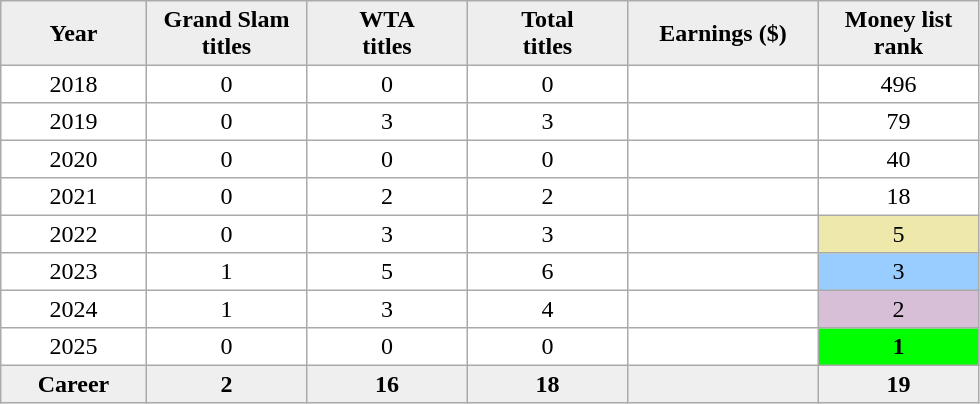<table cellpadding=3 cellspacing=0 border=1 style=border:#aaa;solid:1px;border-collapse:collapse;text-align:center;>
<tr style=background:#eee;font-weight:bold>
<td width="90">Year</td>
<td width="100">Grand Slam <br>titles</td>
<td width="100">WTA <br>titles</td>
<td width="100">Total <br>titles</td>
<td width="120">Earnings ($)</td>
<td width="100">Money list rank</td>
</tr>
<tr>
<td>2018</td>
<td>0</td>
<td>0</td>
<td>0</td>
<td style="text-align:right"></td>
<td>496</td>
</tr>
<tr>
<td>2019</td>
<td>0</td>
<td>3</td>
<td>3</td>
<td style="text-align:right"></td>
<td>79</td>
</tr>
<tr>
<td>2020</td>
<td>0</td>
<td>0</td>
<td>0</td>
<td style="text-align:right"></td>
<td>40</td>
</tr>
<tr>
<td>2021</td>
<td>0</td>
<td>2</td>
<td>2</td>
<td style="text-align:right"></td>
<td>18</td>
</tr>
<tr>
<td>2022</td>
<td>0</td>
<td>3</td>
<td>3</td>
<td style="text-align:right"></td>
<td bgcolor=eee8aa>5</td>
</tr>
<tr>
<td>2023</td>
<td>1</td>
<td>5</td>
<td>6</td>
<td style="text-align:right"></td>
<td bgcolor=99ccff>3</td>
</tr>
<tr>
<td>2024</td>
<td>1</td>
<td>3</td>
<td>4</td>
<td style="text-align:right"></td>
<td bgcolor=thistle>2</td>
</tr>
<tr>
<td>2025</td>
<td>0</td>
<td>0</td>
<td>0</td>
<td style="text-align:right"></td>
<td bgcolor=lime><strong>1</strong></td>
</tr>
<tr style=background:#efefef;font-weight:bold>
<td>Career</td>
<td>2</td>
<td>16</td>
<td>18</td>
<td style="text-align:right"></td>
<td>19</td>
</tr>
</table>
